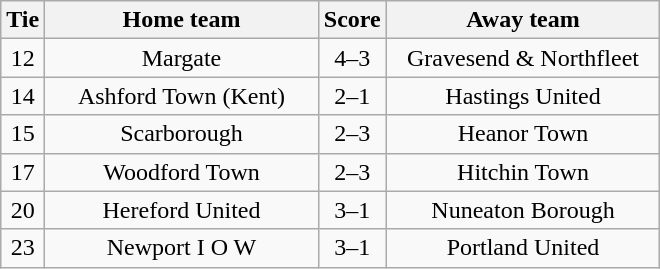<table class="wikitable" style="text-align:center;">
<tr>
<th width=20>Tie</th>
<th width=175>Home team</th>
<th width=20>Score</th>
<th width=175>Away team</th>
</tr>
<tr>
<td>12</td>
<td>Margate</td>
<td>4–3</td>
<td>Gravesend & Northfleet</td>
</tr>
<tr>
<td>14</td>
<td>Ashford Town (Kent)</td>
<td>2–1</td>
<td>Hastings United</td>
</tr>
<tr>
<td>15</td>
<td>Scarborough</td>
<td>2–3</td>
<td>Heanor Town</td>
</tr>
<tr>
<td>17</td>
<td>Woodford Town</td>
<td>2–3</td>
<td>Hitchin Town</td>
</tr>
<tr>
<td>20</td>
<td>Hereford United</td>
<td>3–1</td>
<td>Nuneaton Borough</td>
</tr>
<tr>
<td>23</td>
<td>Newport I O W</td>
<td>3–1</td>
<td>Portland United</td>
</tr>
</table>
